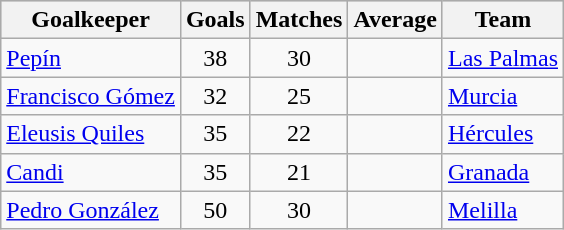<table class="wikitable sortable" class="wikitable">
<tr style="background:#ccc; text-align:center;">
<th>Goalkeeper</th>
<th>Goals</th>
<th>Matches</th>
<th>Average</th>
<th>Team</th>
</tr>
<tr>
<td> <a href='#'>Pepín</a></td>
<td style="text-align:center;">38</td>
<td style="text-align:center;">30</td>
<td style="text-align:center;"></td>
<td><a href='#'>Las Palmas</a></td>
</tr>
<tr>
<td> <a href='#'>Francisco Gómez</a></td>
<td style="text-align:center;">32</td>
<td style="text-align:center;">25</td>
<td style="text-align:center;"></td>
<td><a href='#'>Murcia</a></td>
</tr>
<tr>
<td> <a href='#'>Eleusis Quiles</a></td>
<td style="text-align:center;">35</td>
<td style="text-align:center;">22</td>
<td style="text-align:center;"></td>
<td><a href='#'>Hércules</a></td>
</tr>
<tr>
<td> <a href='#'>Candi</a></td>
<td style="text-align:center;">35</td>
<td style="text-align:center;">21</td>
<td style="text-align:center;"></td>
<td><a href='#'>Granada</a></td>
</tr>
<tr>
<td> <a href='#'>Pedro González</a></td>
<td style="text-align:center;">50</td>
<td style="text-align:center;">30</td>
<td style="text-align:center;"></td>
<td><a href='#'>Melilla</a></td>
</tr>
</table>
